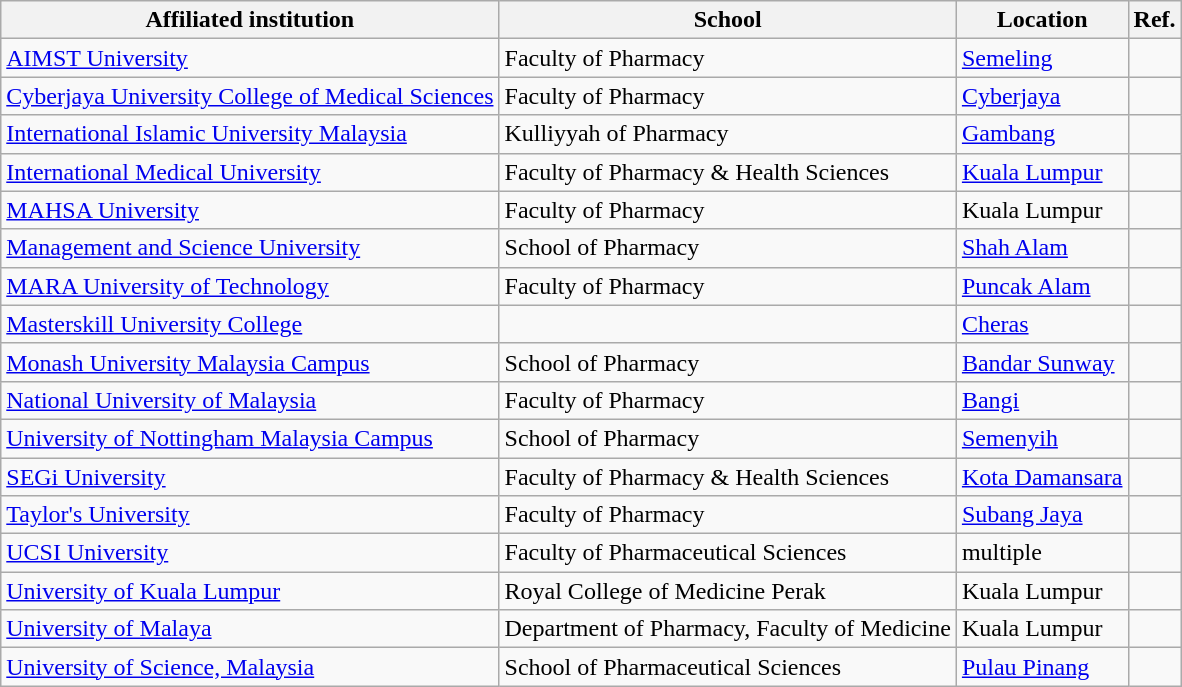<table class="wikitable sortable">
<tr>
<th>Affiliated institution</th>
<th>School</th>
<th>Location</th>
<th>Ref.</th>
</tr>
<tr>
<td><a href='#'>AIMST University</a></td>
<td>Faculty of Pharmacy</td>
<td><a href='#'>Semeling</a></td>
<td></td>
</tr>
<tr>
<td><a href='#'>Cyberjaya University College of Medical Sciences</a></td>
<td>Faculty of Pharmacy</td>
<td><a href='#'>Cyberjaya</a></td>
<td></td>
</tr>
<tr>
<td><a href='#'>International Islamic University Malaysia</a></td>
<td>Kulliyyah of Pharmacy</td>
<td><a href='#'>Gambang</a></td>
<td></td>
</tr>
<tr>
<td><a href='#'>International Medical University</a></td>
<td>Faculty of Pharmacy & Health Sciences</td>
<td><a href='#'>Kuala Lumpur</a></td>
<td></td>
</tr>
<tr>
<td><a href='#'>MAHSA University</a></td>
<td>Faculty of Pharmacy</td>
<td>Kuala Lumpur</td>
<td></td>
</tr>
<tr>
<td><a href='#'>Management and Science University</a></td>
<td>School of Pharmacy</td>
<td><a href='#'>Shah Alam</a></td>
<td></td>
</tr>
<tr>
<td><a href='#'>MARA University of Technology</a></td>
<td>Faculty of Pharmacy</td>
<td><a href='#'>Puncak Alam</a></td>
<td></td>
</tr>
<tr>
<td><a href='#'>Masterskill University College</a></td>
<td></td>
<td><a href='#'>Cheras</a></td>
<td></td>
</tr>
<tr>
<td><a href='#'>Monash University Malaysia Campus</a></td>
<td>School of Pharmacy</td>
<td><a href='#'>Bandar Sunway</a></td>
<td></td>
</tr>
<tr>
<td><a href='#'>National University of Malaysia</a></td>
<td>Faculty of Pharmacy</td>
<td><a href='#'>Bangi</a></td>
<td></td>
</tr>
<tr>
<td><a href='#'>University of Nottingham Malaysia Campus</a></td>
<td>School of Pharmacy</td>
<td><a href='#'>Semenyih</a></td>
<td></td>
</tr>
<tr>
<td><a href='#'>SEGi University</a></td>
<td>Faculty of Pharmacy & Health Sciences</td>
<td><a href='#'>Kota Damansara</a></td>
<td></td>
</tr>
<tr>
<td><a href='#'>Taylor's University</a></td>
<td>Faculty of Pharmacy</td>
<td><a href='#'>Subang Jaya</a></td>
<td></td>
</tr>
<tr>
<td><a href='#'>UCSI University</a></td>
<td>Faculty of Pharmaceutical Sciences</td>
<td>multiple</td>
<td></td>
</tr>
<tr>
<td><a href='#'>University of Kuala Lumpur</a></td>
<td>Royal College of Medicine Perak</td>
<td>Kuala Lumpur</td>
<td></td>
</tr>
<tr>
<td><a href='#'>University of Malaya</a></td>
<td>Department of Pharmacy, Faculty of Medicine</td>
<td>Kuala Lumpur</td>
<td></td>
</tr>
<tr>
<td><a href='#'>University of Science, Malaysia</a></td>
<td>School of Pharmaceutical Sciences</td>
<td><a href='#'>Pulau Pinang</a></td>
<td></td>
</tr>
</table>
